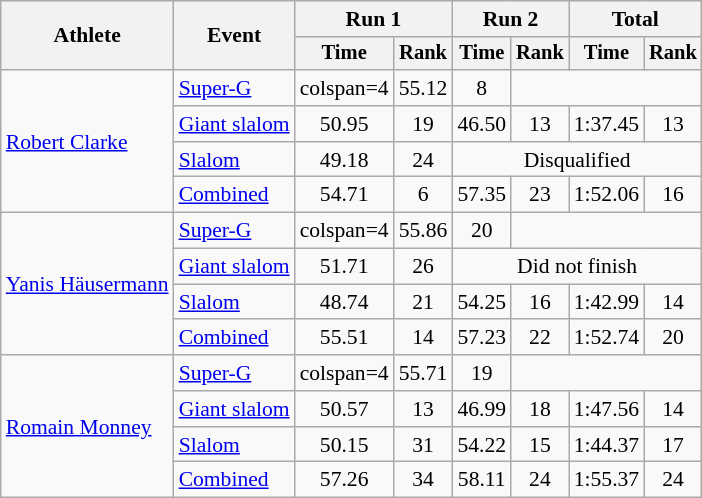<table class="wikitable" style="font-size:90%">
<tr>
<th rowspan=2>Athlete</th>
<th rowspan=2>Event</th>
<th colspan=2>Run 1</th>
<th colspan=2>Run 2</th>
<th colspan=2>Total</th>
</tr>
<tr style="font-size:95%">
<th>Time</th>
<th>Rank</th>
<th>Time</th>
<th>Rank</th>
<th>Time</th>
<th>Rank</th>
</tr>
<tr align=center>
<td align="left" rowspan="4"><a href='#'>Robert Clarke</a></td>
<td align="left"><a href='#'>Super-G</a></td>
<td>colspan=4</td>
<td>55.12</td>
<td>8</td>
</tr>
<tr align=center>
<td align="left"><a href='#'>Giant slalom</a></td>
<td>50.95</td>
<td>19</td>
<td>46.50</td>
<td>13</td>
<td>1:37.45</td>
<td>13</td>
</tr>
<tr align=center>
<td align="left"><a href='#'>Slalom</a></td>
<td>49.18</td>
<td>24</td>
<td colspan=4>Disqualified</td>
</tr>
<tr align=center>
<td align="left"><a href='#'>Combined</a></td>
<td>54.71</td>
<td>6</td>
<td>57.35</td>
<td>23</td>
<td>1:52.06</td>
<td>16</td>
</tr>
<tr align=center>
<td align="left" rowspan="4"><a href='#'>Yanis Häusermann</a></td>
<td align="left"><a href='#'>Super-G</a></td>
<td>colspan=4</td>
<td>55.86</td>
<td>20</td>
</tr>
<tr align=center>
<td align="left"><a href='#'>Giant slalom</a></td>
<td>51.71</td>
<td>26</td>
<td colspan=4>Did not finish</td>
</tr>
<tr align=center>
<td align="left"><a href='#'>Slalom</a></td>
<td>48.74</td>
<td>21</td>
<td>54.25</td>
<td>16</td>
<td>1:42.99</td>
<td>14</td>
</tr>
<tr align=center>
<td align="left"><a href='#'>Combined</a></td>
<td>55.51</td>
<td>14</td>
<td>57.23</td>
<td>22</td>
<td>1:52.74</td>
<td>20</td>
</tr>
<tr align=center>
<td align="left" rowspan="4"><a href='#'>Romain Monney</a></td>
<td align="left"><a href='#'>Super-G</a></td>
<td>colspan=4</td>
<td>55.71</td>
<td>19</td>
</tr>
<tr align=center>
<td align="left"><a href='#'>Giant slalom</a></td>
<td>50.57</td>
<td>13</td>
<td>46.99</td>
<td>18</td>
<td>1:47.56</td>
<td>14</td>
</tr>
<tr align=center>
<td align="left"><a href='#'>Slalom</a></td>
<td>50.15</td>
<td>31</td>
<td>54.22</td>
<td>15</td>
<td>1:44.37</td>
<td>17</td>
</tr>
<tr align=center>
<td align="left"><a href='#'>Combined</a></td>
<td>57.26</td>
<td>34</td>
<td>58.11</td>
<td>24</td>
<td>1:55.37</td>
<td>24</td>
</tr>
</table>
